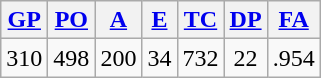<table class="wikitable">
<tr>
<th><a href='#'>GP</a></th>
<th><a href='#'>PO</a></th>
<th><a href='#'>A</a></th>
<th><a href='#'>E</a></th>
<th><a href='#'>TC</a></th>
<th><a href='#'>DP</a></th>
<th><a href='#'>FA</a></th>
</tr>
<tr align=center>
<td>310</td>
<td>498</td>
<td>200</td>
<td>34</td>
<td>732</td>
<td>22</td>
<td>.954</td>
</tr>
</table>
